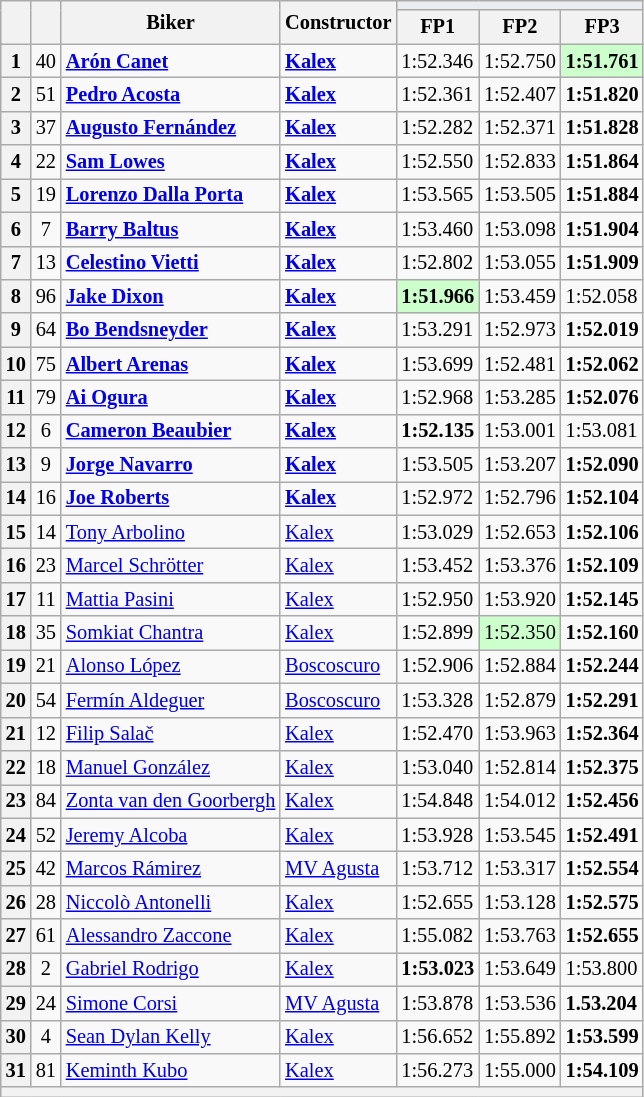<table class="wikitable sortable" style="font-size: 85%;">
<tr>
<th rowspan="2"></th>
<th rowspan="2"></th>
<th rowspan="2">Biker</th>
<th rowspan="2">Constructor</th>
<th colspan="3" style="background:#eaecf0; text-align:center;"></th>
</tr>
<tr>
<th scope="col">FP1</th>
<th scope="col">FP2</th>
<th scope="col">FP3</th>
</tr>
<tr>
<th scope="row">1</th>
<td align="center">40</td>
<td><strong> <a href='#'>Arón Canet</a></strong></td>
<td><strong><a href='#'>Kalex</a></strong></td>
<td>1:52.346</td>
<td>1:52.750</td>
<td style="background:#ccffcc;"><strong>1:51.761</strong></td>
</tr>
<tr>
<th scope="row">2</th>
<td align="center">51</td>
<td><strong> <a href='#'>Pedro Acosta</a></strong></td>
<td><strong><a href='#'>Kalex</a></strong></td>
<td>1:52.361</td>
<td>1:52.407</td>
<td><strong>1:51.820</strong></td>
</tr>
<tr>
<th scope="row">3</th>
<td align="center">37</td>
<td><strong> <a href='#'>Augusto Fernández</a></strong></td>
<td><strong><a href='#'>Kalex</a></strong></td>
<td>1:52.282</td>
<td>1:52.371</td>
<td><strong>1:51.828</strong></td>
</tr>
<tr>
<th scope="row">4</th>
<td align="center">22</td>
<td><strong></strong> <strong><a href='#'>Sam Lowes</a></strong></td>
<td><strong><a href='#'>Kalex</a></strong></td>
<td>1:52.550</td>
<td>1:52.833</td>
<td><strong>1:51.864</strong></td>
</tr>
<tr>
<th scope="row">5</th>
<td align="center">19</td>
<td> <strong><a href='#'>Lorenzo Dalla Porta</a></strong></td>
<td><strong><a href='#'>Kalex</a></strong></td>
<td>1:53.565</td>
<td>1:53.505</td>
<td><strong>1:51.884</strong></td>
</tr>
<tr>
<th scope="row">6</th>
<td align="center">7</td>
<td> <strong><a href='#'>Barry Baltus</a></strong></td>
<td><strong><a href='#'>Kalex</a></strong></td>
<td>1:53.460</td>
<td>1:53.098</td>
<td><strong>1:51.904</strong></td>
</tr>
<tr>
<th scope="row">7</th>
<td align="center">13</td>
<td> <strong><a href='#'>Celestino Vietti</a></strong></td>
<td><strong><a href='#'>Kalex</a></strong></td>
<td>1:52.802</td>
<td>1:53.055</td>
<td><strong>1:51.909</strong></td>
</tr>
<tr>
<th scope="row">8</th>
<td align="center">96</td>
<td> <strong><a href='#'>Jake Dixon</a></strong></td>
<td><strong><a href='#'>Kalex</a></strong></td>
<td style="background:#ccffcc;"><strong>1:51.966</strong></td>
<td>1:53.459</td>
<td>1:52.058</td>
</tr>
<tr>
<th scope="row">9</th>
<td align="center">64</td>
<td> <strong><a href='#'>Bo Bendsneyder</a></strong></td>
<td><strong><a href='#'>Kalex</a></strong></td>
<td>1:53.291</td>
<td>1:52.973</td>
<td><strong>1:52.019</strong></td>
</tr>
<tr>
<th scope="row">10</th>
<td align="center">75</td>
<td><strong> <a href='#'>Albert Arenas</a></strong></td>
<td><strong><a href='#'>Kalex</a></strong></td>
<td>1:53.699</td>
<td>1:52.481</td>
<td><strong>1:52.062</strong></td>
</tr>
<tr>
<th scope="row">11</th>
<td align="center">79</td>
<td> <strong><a href='#'>Ai Ogura</a></strong></td>
<td><strong><a href='#'>Kalex</a></strong></td>
<td>1:52.968</td>
<td>1:53.285</td>
<td><strong>1:52.076</strong></td>
</tr>
<tr>
<th scope="row">12</th>
<td align="center">6</td>
<td><strong> <a href='#'>Cameron Beaubier</a></strong></td>
<td><strong><a href='#'>Kalex</a></strong></td>
<td><strong>1:52.135</strong></td>
<td>1:53.001</td>
<td>1:53.081</td>
</tr>
<tr>
<th scope="row">13</th>
<td align="center">9</td>
<td> <strong><a href='#'>Jorge Navarro</a></strong></td>
<td><strong><a href='#'>Kalex</a></strong></td>
<td>1:53.505</td>
<td>1:53.207</td>
<td><strong>1:52.090</strong></td>
</tr>
<tr>
<th scope="row">14</th>
<td align="center">16</td>
<td> <strong><a href='#'>Joe Roberts</a></strong></td>
<td><strong><a href='#'>Kalex</a></strong></td>
<td>1:52.972</td>
<td>1:52.796</td>
<td><strong>1:52.104</strong></td>
</tr>
<tr>
<th scope="row">15</th>
<td align="center">14</td>
<td> <a href='#'>Tony Arbolino</a></td>
<td><a href='#'>Kalex</a></td>
<td>1:53.029</td>
<td>1:52.653</td>
<td><strong>1:52.106</strong></td>
</tr>
<tr>
<th scope="row">16</th>
<td align="center">23</td>
<td> <a href='#'>Marcel Schrötter</a></td>
<td><a href='#'>Kalex</a></td>
<td>1:53.452</td>
<td>1:53.376</td>
<td><strong>1:52.109</strong></td>
</tr>
<tr>
<th scope="row">17</th>
<td align="center">11</td>
<td> <a href='#'>Mattia Pasini</a></td>
<td><a href='#'>Kalex</a></td>
<td>1:52.950</td>
<td>1:53.920</td>
<td><strong>1:52.145</strong></td>
</tr>
<tr>
<th scope="row">18</th>
<td align="center">35</td>
<td> <a href='#'>Somkiat Chantra</a></td>
<td><a href='#'>Kalex</a></td>
<td>1:52.899</td>
<td style="background:#ccffcc;">1:52.350</td>
<td><strong>1:52.160</strong></td>
</tr>
<tr>
<th scope="row">19</th>
<td align="center">21</td>
<td> <a href='#'>Alonso López</a></td>
<td><a href='#'>Boscoscuro</a></td>
<td>1:52.906</td>
<td>1:52.884</td>
<td><strong>1:52.244</strong></td>
</tr>
<tr>
<th scope="row">20</th>
<td align="center">54</td>
<td> <a href='#'>Fermín Aldeguer</a></td>
<td><a href='#'>Boscoscuro</a></td>
<td>1:53.328</td>
<td>1:52.879</td>
<td><strong>1:52.291</strong></td>
</tr>
<tr>
<th scope="row">21</th>
<td align="center">12</td>
<td> <a href='#'>Filip Salač</a></td>
<td><a href='#'>Kalex</a></td>
<td>1:52.470</td>
<td>1:53.963</td>
<td><strong>1:52.364</strong></td>
</tr>
<tr>
<th scope="row">22</th>
<td align="center">18</td>
<td> <a href='#'>Manuel González</a></td>
<td><a href='#'>Kalex</a></td>
<td>1:53.040</td>
<td>1:52.814</td>
<td><strong>1:52.375</strong></td>
</tr>
<tr>
<th scope="row">23</th>
<td align="center">84</td>
<td> <a href='#'>Zonta van den Goorbergh</a></td>
<td><a href='#'>Kalex</a></td>
<td>1:54.848</td>
<td>1:54.012</td>
<td><strong>1:52.456</strong></td>
</tr>
<tr>
<th scope="row">24</th>
<td align="center">52</td>
<td> <a href='#'>Jeremy Alcoba</a></td>
<td><a href='#'>Kalex</a></td>
<td>1:53.928</td>
<td>1:53.545</td>
<td><strong>1:52.491</strong></td>
</tr>
<tr>
<th scope="row">25</th>
<td align="center">42</td>
<td> <a href='#'>Marcos Rámirez</a></td>
<td><a href='#'>MV Agusta</a></td>
<td>1:53.712</td>
<td>1:53.317</td>
<td><strong>1:52.554</strong></td>
</tr>
<tr>
<th scope="row">26</th>
<td align="center">28</td>
<td> <a href='#'>Niccolò Antonelli</a></td>
<td><a href='#'>Kalex</a></td>
<td>1:52.655</td>
<td>1:53.128</td>
<td><strong>1:52.575</strong></td>
</tr>
<tr>
<th scope="row">27</th>
<td align="center">61</td>
<td> <a href='#'>Alessandro Zaccone</a></td>
<td><a href='#'>Kalex</a></td>
<td>1:55.082</td>
<td>1:53.763</td>
<td><strong>1:52.655</strong></td>
</tr>
<tr>
<th scope="row">28</th>
<td align="center">2</td>
<td> <a href='#'>Gabriel Rodrigo</a></td>
<td><a href='#'>Kalex</a></td>
<td><strong>1:53.023</strong></td>
<td>1:53.649</td>
<td>1:53.800</td>
</tr>
<tr>
<th scope="row">29</th>
<td align="center">24</td>
<td> <a href='#'>Simone Corsi</a></td>
<td><a href='#'>MV Agusta</a></td>
<td>1:53.878</td>
<td>1:53.536</td>
<td><strong>1.53.204</strong></td>
</tr>
<tr>
<th scope="row">30</th>
<td align="center">4</td>
<td> <a href='#'>Sean Dylan Kelly</a></td>
<td><a href='#'>Kalex</a></td>
<td>1:56.652</td>
<td>1:55.892</td>
<td><strong>1:53.599</strong></td>
</tr>
<tr>
<th scope="row">31</th>
<td align="center">81</td>
<td> <a href='#'>Keminth Kubo</a></td>
<td><a href='#'>Kalex</a></td>
<td>1:56.273</td>
<td>1:55.000</td>
<td><strong>1:54.109</strong></td>
</tr>
<tr>
<th colspan="7"></th>
</tr>
</table>
